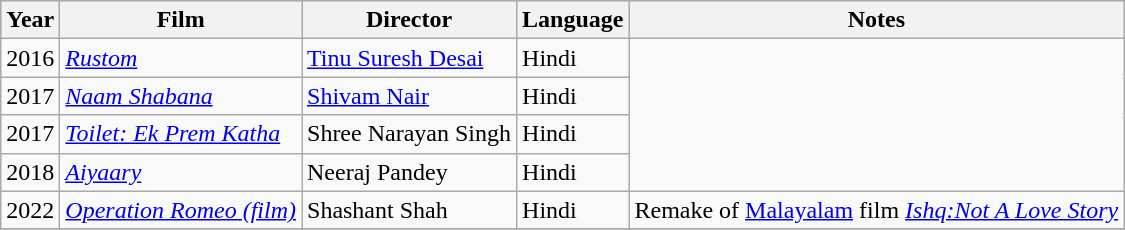<table class="wikitable">
<tr style="background:#ccc; text-align:center;">
<th>Year</th>
<th>Film</th>
<th>Director</th>
<th>Language</th>
<th>Notes</th>
</tr>
<tr>
<td>2016</td>
<td><em><a href='#'>Rustom</a></em></td>
<td><a href='#'>Tinu Suresh Desai</a></td>
<td>Hindi</td>
</tr>
<tr>
<td>2017</td>
<td><em><a href='#'>Naam Shabana</a></em></td>
<td><a href='#'>Shivam Nair</a></td>
<td>Hindi</td>
</tr>
<tr>
<td>2017</td>
<td><em><a href='#'>Toilet: Ek Prem Katha</a></em></td>
<td>Shree Narayan Singh</td>
<td>Hindi</td>
</tr>
<tr>
<td>2018</td>
<td><em><a href='#'>Aiyaary</a></em></td>
<td>Neeraj Pandey</td>
<td>Hindi</td>
</tr>
<tr>
<td>2022</td>
<td><em><a href='#'>Operation Romeo (film)</a></em></td>
<td>Shashant Shah</td>
<td>Hindi</td>
<td>Remake of <a href='#'>Malayalam</a> film <em><a href='#'>Ishq:Not A Love Story</a></em></td>
</tr>
<tr>
</tr>
</table>
